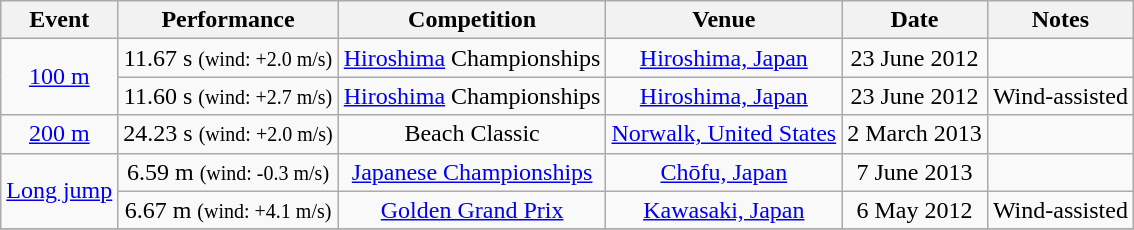<table class="wikitable" style=text-align:center>
<tr>
<th>Event</th>
<th>Performance</th>
<th>Competition</th>
<th>Venue</th>
<th>Date</th>
<th>Notes</th>
</tr>
<tr>
<td rowspan=2><a href='#'>100&nbsp;m</a></td>
<td>11.67 s <small>(wind: +2.0 m/s)</small></td>
<td><a href='#'>Hiroshima</a> Championships</td>
<td><a href='#'>Hiroshima, Japan</a></td>
<td>23 June 2012</td>
<td></td>
</tr>
<tr>
<td>11.60 s <small>(wind: +2.7 m/s)</small></td>
<td><a href='#'>Hiroshima</a> Championships</td>
<td><a href='#'>Hiroshima, Japan</a></td>
<td>23 June 2012</td>
<td>Wind-assisted</td>
</tr>
<tr>
<td><a href='#'>200&nbsp;m</a></td>
<td>24.23 s <small>(wind: +2.0 m/s)</small></td>
<td>Beach Classic</td>
<td><a href='#'>Norwalk, United States</a></td>
<td>2 March 2013</td>
<td></td>
</tr>
<tr>
<td rowspan=2><a href='#'>Long jump</a></td>
<td>6.59 m <small>(wind: -0.3 m/s)</small></td>
<td><a href='#'>Japanese Championships</a></td>
<td><a href='#'>Chōfu, Japan</a></td>
<td>7 June 2013</td>
<td></td>
</tr>
<tr>
<td>6.67 m <small>(wind: +4.1 m/s)</small></td>
<td><a href='#'>Golden Grand Prix</a></td>
<td><a href='#'>Kawasaki, Japan</a></td>
<td>6 May 2012</td>
<td>Wind-assisted</td>
</tr>
<tr>
</tr>
</table>
